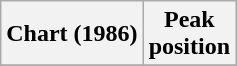<table class="wikitable plainrowheaders" style="text-align:center">
<tr>
<th scope="col">Chart (1986)</th>
<th scope="col">Peak<br>position</th>
</tr>
<tr>
</tr>
</table>
